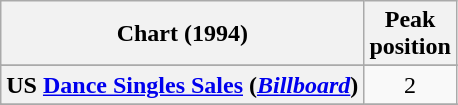<table class="wikitable sortable plainrowheaders" style="text-align:center">
<tr>
<th scope="col">Chart (1994)</th>
<th scope="col">Peak<br>position</th>
</tr>
<tr>
</tr>
<tr>
</tr>
<tr>
<th scope="row">US <a href='#'>Dance Singles Sales</a> (<em><a href='#'>Billboard</a></em>)</th>
<td>2</td>
</tr>
<tr>
</tr>
<tr>
</tr>
<tr>
</tr>
</table>
